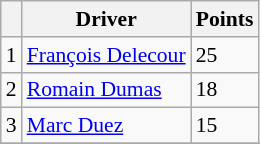<table class="wikitable" style="font-size: 90%;">
<tr>
<th></th>
<th>Driver</th>
<th>Points</th>
</tr>
<tr>
<td align="center">1</td>
<td> <a href='#'>François Delecour</a></td>
<td align="left">25</td>
</tr>
<tr>
<td align="center">2</td>
<td> <a href='#'>Romain Dumas</a></td>
<td align="left">18</td>
</tr>
<tr>
<td align="center">3</td>
<td> <a href='#'>Marc Duez</a></td>
<td align="left">15</td>
</tr>
<tr>
</tr>
</table>
